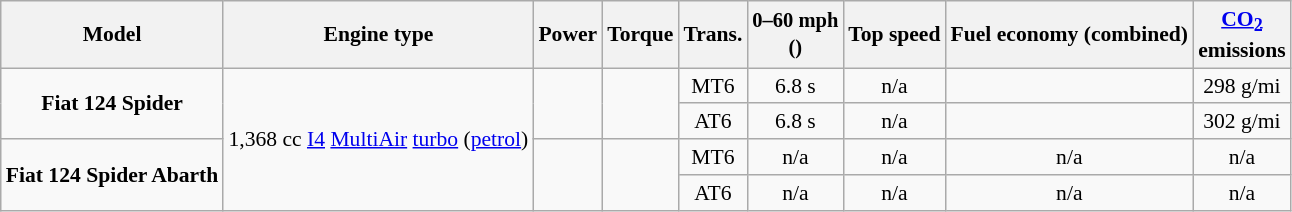<table class="wikitable" style="text-align:center; font-size:90%;">
<tr>
<th>Model</th>
<th style="line-height:1.3em;">Engine type</th>
<th>Power</th>
<th>Torque</th>
<th>Trans.</th>
<th style="line-height:1.3em; font-size:95%;">0–60 mph<br>()</th>
<th>Top speed</th>
<th>Fuel economy (combined)</th>
<th><a href='#'>CO<sub>2</sub></a><br>emissions</th>
</tr>
<tr>
<td rowspan=2><strong>Fiat 124 Spider</strong></td>
<td rowspan=4>1,368 cc <a href='#'>I4</a> <a href='#'>MultiAir</a> <a href='#'>turbo</a> (<a href='#'>petrol</a>)</td>
<td rowspan=2> </td>
<td rowspan=2> </td>
<td>MT6</td>
<td>6.8 s</td>
<td>n/a</td>
<td></td>
<td>298 g/mi</td>
</tr>
<tr>
<td>AT6</td>
<td>6.8 s</td>
<td>n/a</td>
<td></td>
<td>302 g/mi</td>
</tr>
<tr>
<td rowspan=2><strong>Fiat 124 Spider Abarth</strong></td>
<td rowspan=2> </td>
<td rowspan=2> </td>
<td>MT6</td>
<td>n/a</td>
<td>n/a</td>
<td>n/a</td>
<td>n/a</td>
</tr>
<tr>
<td>AT6</td>
<td>n/a</td>
<td>n/a</td>
<td>n/a</td>
<td>n/a</td>
</tr>
</table>
